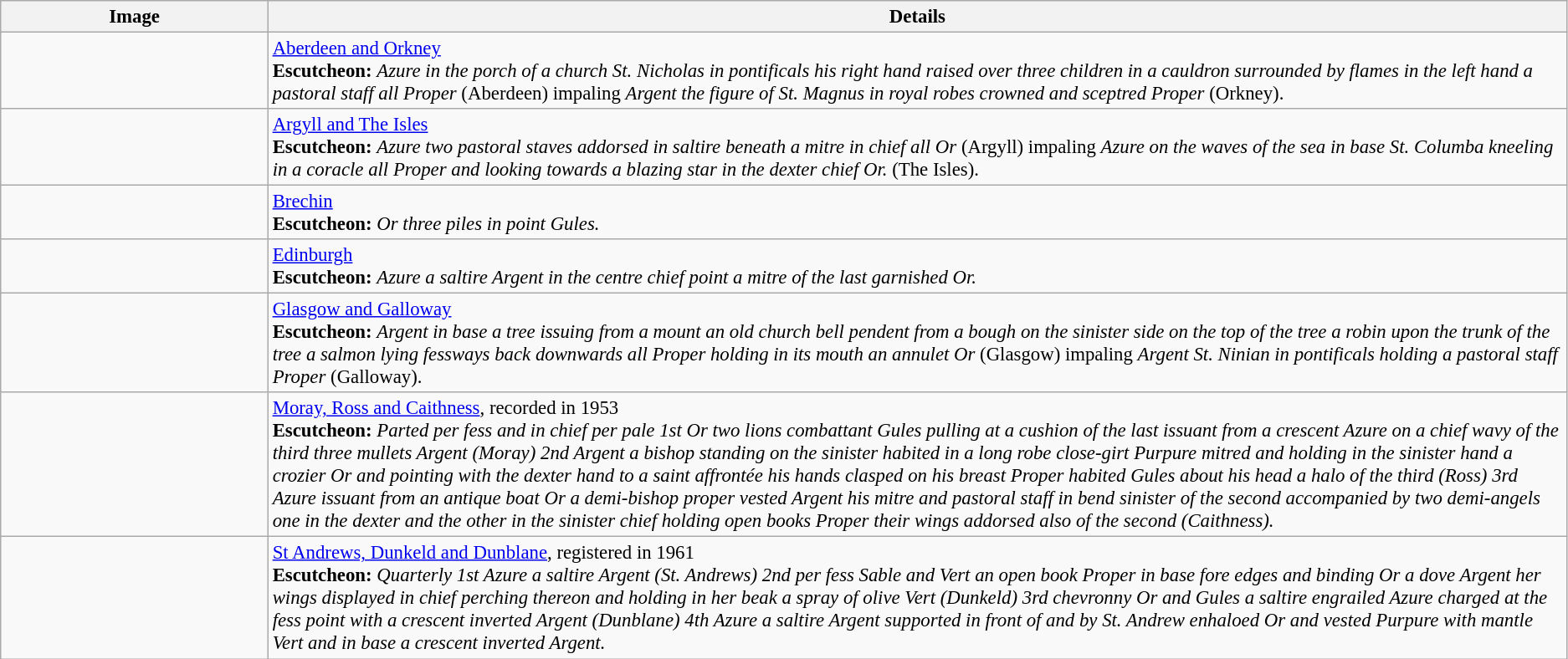<table class=wikitable style=font-size:95%>
<tr style="vertical-align:top; text-align:center;">
<th style="width:206px;">Image</th>
<th>Details</th>
</tr>
<tr valign=top>
<td align=center></td>
<td><a href='#'>Aberdeen and Orkney</a><br><strong>Escutcheon:</strong> <em>Azure in the porch of a church St. Nicholas in pontificals his right hand raised over three children in a cauldron surrounded by flames in the left hand a pastoral staff all Proper</em> (Aberdeen) impaling <em>Argent the figure of St. Magnus in royal robes crowned and sceptred Proper</em> (Orkney).</td>
</tr>
<tr valign=top>
<td align=center></td>
<td><a href='#'>Argyll and The Isles</a><br><strong>Escutcheon:</strong> <em>Azure two pastoral staves addorsed in saltire beneath a mitre in chief all Or</em> (Argyll) impaling <em>Azure on the waves of the sea in base St. Columba kneeling in a coracle all Proper and looking towards a blazing star in the dexter chief Or.</em> (The Isles).</td>
</tr>
<tr valign=top>
<td align=center></td>
<td><a href='#'>Brechin</a><br><strong>Escutcheon:</strong> <em>Or three piles in point Gules.</em></td>
</tr>
<tr valign=top>
<td align=center></td>
<td><a href='#'>Edinburgh</a><br><strong>Escutcheon:</strong> <em>Azure a saltire Argent in the centre chief point a mitre of the last garnished Or.</em></td>
</tr>
<tr valign=top>
<td align=center></td>
<td><a href='#'>Glasgow and Galloway</a><br><strong>Escutcheon:</strong> <em>Argent in base a tree issuing from a mount an old church bell pendent from a bough on the sinister side on the top of the tree a robin upon the trunk of the tree a salmon lying fessways back downwards all Proper holding in its mouth an annulet Or</em> (Glasgow) impaling <em>Argent St. Ninian in pontificals holding a pastoral staff Proper</em> (Galloway).</td>
</tr>
<tr valign=top>
<td align=center></td>
<td><a href='#'>Moray, Ross and Caithness</a>, recorded in 1953<br><strong>Escutcheon:</strong> <em>Parted per fess and in chief per pale 1st Or two lions combattant Gules pulling at a cushion of the last issuant from a crescent Azure on a chief wavy of the third three mullets Argent (Moray) 2nd Argent a bishop standing on the sinister habited in a long robe close-girt Purpure mitred and holding in the sinister hand a crozier Or and pointing with the dexter hand to a saint affrontée his hands clasped on his breast Proper habited Gules about his head a halo of the third (Ross) 3rd Azure issuant from an antique boat Or a demi-bishop proper vested Argent his mitre and pastoral staff in bend sinister of the second accompanied by two demi-angels one in the dexter and the other in the sinister chief holding open books Proper their wings addorsed also of the second (Caithness).</em></td>
</tr>
<tr valign=top>
<td align=center></td>
<td><a href='#'>St Andrews, Dunkeld and Dunblane</a>, registered in 1961<br><strong>Escutcheon:</strong> <em>Quarterly 1st Azure a saltire Argent (St. Andrews) 2nd per fess Sable and Vert an open book Proper in base fore edges and binding Or a dove Argent her wings displayed in chief perching thereon and holding in her beak a spray of olive Vert (Dunkeld) 3rd chevronny Or and Gules a saltire engrailed Azure charged at the fess point with a crescent inverted Argent (Dunblane) 4th Azure a saltire Argent supported in front of and by St. Andrew enhaloed Or and vested Purpure with mantle Vert and in base a crescent inverted Argent.</em></td>
</tr>
</table>
